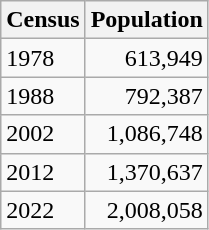<table class="wikitable sortable">
<tr>
<th>Census</th>
<th>Population</th>
</tr>
<tr>
<td>1978</td>
<td style="text-align:right;">613,949</td>
</tr>
<tr>
<td>1988</td>
<td style="text-align:right;">792,387</td>
</tr>
<tr>
<td>2002</td>
<td style="text-align:right;">1,086,748</td>
</tr>
<tr>
<td>2012</td>
<td style="text-align:right;">1,370,637</td>
</tr>
<tr>
<td>2022</td>
<td style="text-align:right;">2,008,058</td>
</tr>
</table>
